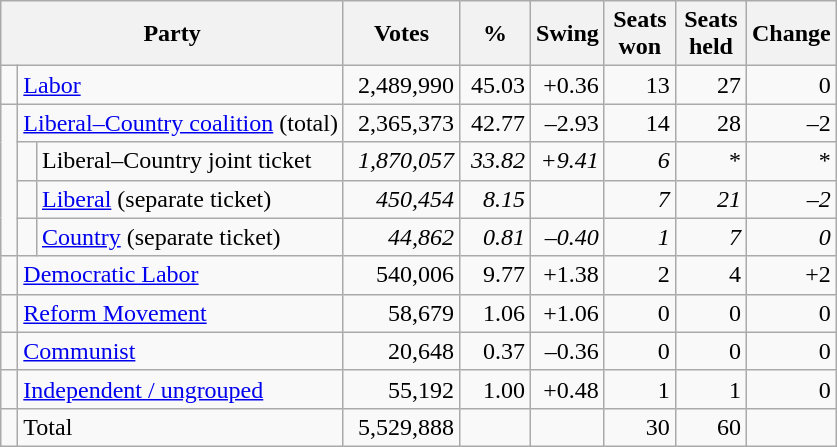<table class="wikitable">
<tr>
<th colspan=3 style="width:180px">Party</th>
<th style="width:70px">Votes</th>
<th style="width:40px">%</th>
<th style="width:40px">Swing</th>
<th style="width:40px">Seats won</th>
<th style="width:40px">Seats held</th>
<th style="width:40px">Change</th>
</tr>
<tr>
<td> </td>
<td colspan=2><a href='#'>Labor</a></td>
<td align=right>2,489,990</td>
<td align=right>45.03</td>
<td align=right>+0.36</td>
<td align=right>13</td>
<td align=right>27</td>
<td align=right>0</td>
</tr>
<tr>
<td rowspan=4> </td>
<td colspan=2><a href='#'>Liberal–Country coalition</a> (total)</td>
<td align=right>2,365,373</td>
<td align=right>42.77</td>
<td align=right>–2.93</td>
<td align=right>14</td>
<td align=right>28</td>
<td align=right>–2</td>
</tr>
<tr>
<td> </td>
<td>Liberal–Country joint ticket</td>
<td align=right><em>1,870,057</em></td>
<td align=right><em>33.82</em></td>
<td align=right><em>+9.41</em></td>
<td align=right><em>6</em></td>
<td align=right>*</td>
<td align=right>*</td>
</tr>
<tr>
<td> </td>
<td><a href='#'>Liberal</a> (separate ticket)</td>
<td align=right><em>450,454</em></td>
<td align=right><em>8.15</em></td>
<td align=right></td>
<td align=right><em>7</em></td>
<td align=right><em>21</em></td>
<td align=right><em>–2</em></td>
</tr>
<tr>
<td> </td>
<td><a href='#'>Country</a> (separate ticket)</td>
<td align=right><em>44,862</em></td>
<td align=right><em>0.81</em></td>
<td align=right><em>–0.40</em></td>
<td align=right><em>1</em></td>
<td align=right><em>7</em></td>
<td align=right><em>0</em></td>
</tr>
<tr>
<td> </td>
<td colspan=2><a href='#'>Democratic Labor</a></td>
<td align=right>540,006</td>
<td align=right>9.77</td>
<td align=right>+1.38</td>
<td align=right>2</td>
<td align=right>4</td>
<td align=right>+2</td>
</tr>
<tr>
<td> </td>
<td colspan=2><a href='#'>Reform Movement</a></td>
<td align=right>58,679</td>
<td align=right>1.06</td>
<td align=right>+1.06</td>
<td align=right>0</td>
<td align=right>0</td>
<td align=right>0</td>
</tr>
<tr>
<td> </td>
<td colspan=2><a href='#'>Communist</a></td>
<td align=right>20,648</td>
<td align=right>0.37</td>
<td align=right>–0.36</td>
<td align=right>0</td>
<td align=right>0</td>
<td align=right>0</td>
</tr>
<tr>
<td> </td>
<td colspan=2><a href='#'>Independent / ungrouped</a></td>
<td align=right>55,192</td>
<td align=right>1.00</td>
<td align=right>+0.48</td>
<td align=right>1</td>
<td align=right>1</td>
<td align=right>0</td>
</tr>
<tr>
<td> </td>
<td colspan=2>Total</td>
<td align=right>5,529,888</td>
<td align=right> </td>
<td align=right> </td>
<td align=right>30</td>
<td align=right>60</td>
<td align=right></td>
</tr>
</table>
